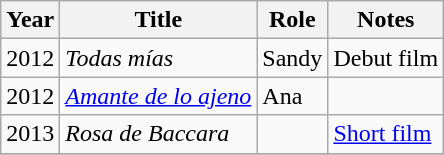<table class="wikitable sortable">
<tr>
<th>Year</th>
<th>Title</th>
<th>Role</th>
<th>Notes</th>
</tr>
<tr>
<td>2012</td>
<td><em>Todas mías</em></td>
<td>Sandy</td>
<td>Debut film</td>
</tr>
<tr>
<td>2012</td>
<td><em><a href='#'>Amante de lo ajeno</a></em></td>
<td>Ana</td>
<td></td>
</tr>
<tr>
<td>2013</td>
<td><em>Rosa de Baccara</em></td>
<td></td>
<td><a href='#'>Short film</a></td>
</tr>
<tr>
</tr>
</table>
